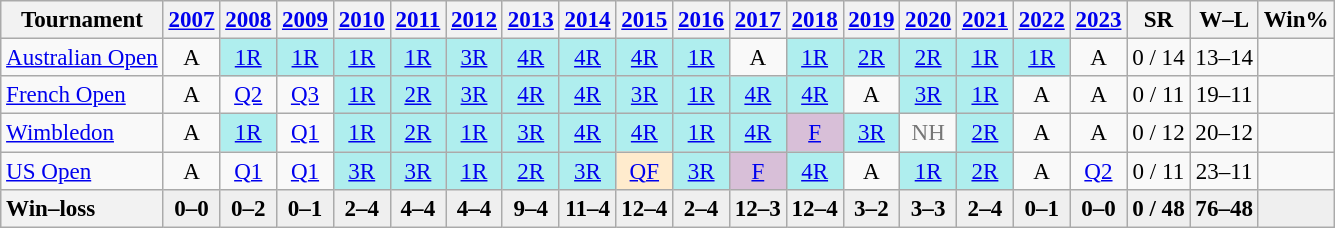<table class=wikitable style=text-align:center;font-size:96%>
<tr>
<th>Tournament</th>
<th><a href='#'>2007</a></th>
<th><a href='#'>2008</a></th>
<th><a href='#'>2009</a></th>
<th><a href='#'>2010</a></th>
<th><a href='#'>2011</a></th>
<th><a href='#'>2012</a></th>
<th><a href='#'>2013</a></th>
<th><a href='#'>2014</a></th>
<th><a href='#'>2015</a></th>
<th><a href='#'>2016</a></th>
<th><a href='#'>2017</a></th>
<th><a href='#'>2018</a></th>
<th><a href='#'>2019</a></th>
<th><a href='#'>2020</a></th>
<th><a href='#'>2021</a></th>
<th><a href='#'>2022</a></th>
<th><a href='#'>2023</a></th>
<th>SR</th>
<th>W–L</th>
<th>Win%</th>
</tr>
<tr>
<td align=left><a href='#'>Australian Open</a></td>
<td>A</td>
<td bgcolor=afeeee><a href='#'>1R</a></td>
<td bgcolor=afeeee><a href='#'>1R</a></td>
<td bgcolor=afeeee><a href='#'>1R</a></td>
<td bgcolor=afeeee><a href='#'>1R</a></td>
<td bgcolor=afeeee><a href='#'>3R</a></td>
<td bgcolor=afeeee><a href='#'>4R</a></td>
<td bgcolor=afeeee><a href='#'>4R</a></td>
<td bgcolor=afeeee><a href='#'>4R</a></td>
<td bgcolor=afeeee><a href='#'>1R</a></td>
<td>A</td>
<td bgcolor=afeeee><a href='#'>1R</a></td>
<td bgcolor=afeeee><a href='#'>2R</a></td>
<td bgcolor=afeeee><a href='#'>2R</a></td>
<td bgcolor=afeeee><a href='#'>1R</a></td>
<td bgcolor=afeeee><a href='#'>1R</a></td>
<td>A</td>
<td>0 / 14</td>
<td>13–14</td>
<td></td>
</tr>
<tr>
<td align=left><a href='#'>French Open</a></td>
<td>A</td>
<td><a href='#'>Q2</a></td>
<td><a href='#'>Q3</a></td>
<td bgcolor=afeeee><a href='#'>1R</a></td>
<td bgcolor=afeeee><a href='#'>2R</a></td>
<td bgcolor=afeeee><a href='#'>3R</a></td>
<td bgcolor=afeeee><a href='#'>4R</a></td>
<td bgcolor=afeeee><a href='#'>4R</a></td>
<td bgcolor=afeeee><a href='#'>3R</a></td>
<td bgcolor=afeeee><a href='#'>1R</a></td>
<td bgcolor=afeeee><a href='#'>4R</a></td>
<td bgcolor=afeeee><a href='#'>4R</a></td>
<td>A</td>
<td bgcolor=afeeee><a href='#'>3R</a></td>
<td bgcolor=afeeee><a href='#'>1R</a></td>
<td>A</td>
<td>A</td>
<td>0 / 11</td>
<td>19–11</td>
<td></td>
</tr>
<tr>
<td align=left><a href='#'>Wimbledon</a></td>
<td>A</td>
<td bgcolor=afeeee><a href='#'>1R</a></td>
<td><a href='#'>Q1</a></td>
<td bgcolor=afeeee><a href='#'>1R</a></td>
<td bgcolor=afeeee><a href='#'>2R</a></td>
<td bgcolor=afeeee><a href='#'>1R</a></td>
<td bgcolor=afeeee><a href='#'>3R</a></td>
<td bgcolor=afeeee><a href='#'>4R</a></td>
<td bgcolor=afeeee><a href='#'>4R</a></td>
<td bgcolor=afeeee><a href='#'>1R</a></td>
<td bgcolor=afeeee><a href='#'>4R</a></td>
<td bgcolor=thistle><a href='#'>F</a></td>
<td bgcolor=afeeee><a href='#'>3R</a></td>
<td style=color:#767676>NH</td>
<td bgcolor=afeeee><a href='#'>2R</a></td>
<td>A</td>
<td>A</td>
<td>0 / 12</td>
<td>20–12</td>
<td></td>
</tr>
<tr>
<td align=left><a href='#'>US Open</a></td>
<td>A</td>
<td><a href='#'>Q1</a></td>
<td><a href='#'>Q1</a></td>
<td bgcolor=afeeee><a href='#'>3R</a></td>
<td bgcolor=afeeee><a href='#'>3R</a></td>
<td bgcolor=afeeee><a href='#'>1R</a></td>
<td bgcolor=afeeee><a href='#'>2R</a></td>
<td bgcolor=afeeee><a href='#'>3R</a></td>
<td bgcolor=ffebcd><a href='#'>QF</a></td>
<td bgcolor=afeeee><a href='#'>3R</a></td>
<td bgcolor=thistle><a href='#'>F</a></td>
<td bgcolor=afeeee><a href='#'>4R</a></td>
<td>A</td>
<td bgcolor=afeeee><a href='#'>1R</a></td>
<td bgcolor=afeeee><a href='#'>2R</a></td>
<td>A</td>
<td><a href='#'>Q2</a></td>
<td>0 / 11</td>
<td>23–11</td>
<td></td>
</tr>
<tr style=font-weight:bold;background:#efefef>
<th style=text-align:left>Win–loss</th>
<td>0–0</td>
<td>0–2</td>
<td>0–1</td>
<td>2–4</td>
<td>4–4</td>
<td>4–4</td>
<td>9–4</td>
<td>11–4</td>
<td>12–4</td>
<td>2–4</td>
<td>12–3</td>
<td>12–4</td>
<td>3–2</td>
<td>3–3</td>
<td>2–4</td>
<td>0–1</td>
<td>0–0</td>
<td>0 / 48</td>
<td>76–48</td>
<td></td>
</tr>
</table>
